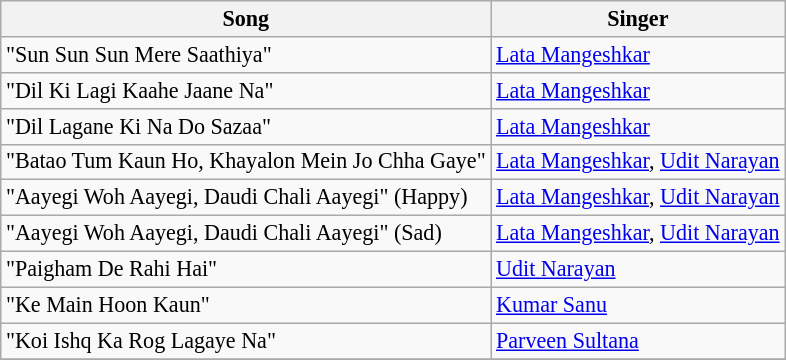<table class="wikitable" style="font-size:92%">
<tr>
<th>Song</th>
<th>Singer</th>
</tr>
<tr>
<td>"Sun Sun Sun Mere Saathiya"</td>
<td><a href='#'>Lata Mangeshkar</a></td>
</tr>
<tr>
<td>"Dil Ki Lagi Kaahe Jaane Na"</td>
<td><a href='#'>Lata Mangeshkar</a></td>
</tr>
<tr>
<td>"Dil Lagane Ki Na Do Sazaa"</td>
<td><a href='#'>Lata Mangeshkar</a></td>
</tr>
<tr>
<td>"Batao Tum Kaun Ho, Khayalon Mein Jo Chha Gaye"</td>
<td><a href='#'>Lata Mangeshkar</a>, <a href='#'>Udit Narayan</a></td>
</tr>
<tr>
<td>"Aayegi Woh Aayegi, Daudi Chali Aayegi" (Happy)</td>
<td><a href='#'>Lata Mangeshkar</a>, <a href='#'>Udit Narayan</a></td>
</tr>
<tr>
<td>"Aayegi Woh Aayegi, Daudi Chali Aayegi" (Sad)</td>
<td><a href='#'>Lata Mangeshkar</a>, <a href='#'>Udit Narayan</a></td>
</tr>
<tr>
<td>"Paigham De Rahi Hai"</td>
<td><a href='#'>Udit Narayan</a></td>
</tr>
<tr>
<td>"Ke Main Hoon Kaun"</td>
<td><a href='#'>Kumar Sanu</a></td>
</tr>
<tr>
<td>"Koi Ishq Ka Rog Lagaye Na"</td>
<td><a href='#'>Parveen Sultana</a></td>
</tr>
<tr>
</tr>
</table>
